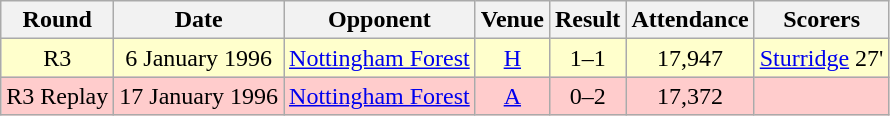<table class="wikitable" style="font-size:100%; text-align:center">
<tr>
<th>Round</th>
<th>Date</th>
<th>Opponent</th>
<th>Venue</th>
<th>Result</th>
<th>Attendance</th>
<th>Scorers</th>
</tr>
<tr style="background-color: #FFFFCC;">
<td>R3</td>
<td>6 January 1996</td>
<td><a href='#'>Nottingham Forest</a></td>
<td><a href='#'>H</a></td>
<td>1–1</td>
<td>17,947</td>
<td><a href='#'>Sturridge</a> 27'</td>
</tr>
<tr style="background-color: #FFCCCC;">
<td>R3 Replay</td>
<td>17 January 1996</td>
<td><a href='#'>Nottingham Forest</a></td>
<td><a href='#'>A</a></td>
<td>0–2</td>
<td>17,372</td>
<td></td>
</tr>
</table>
